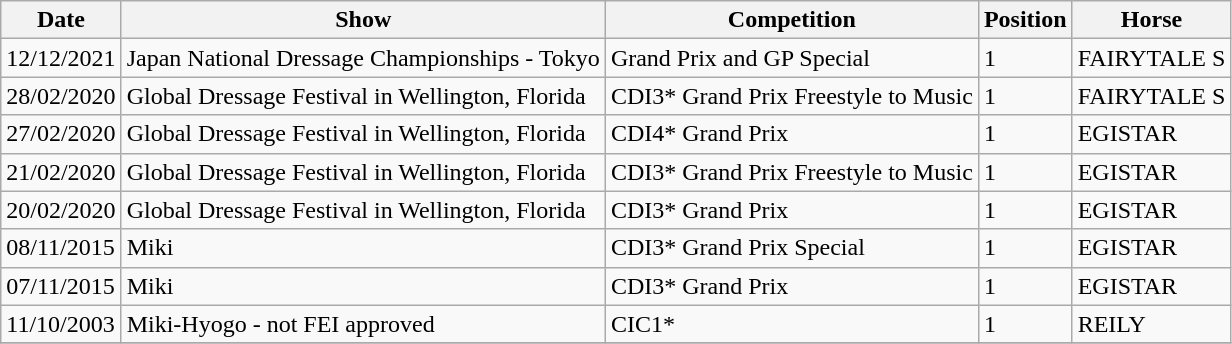<table class="wikitable">
<tr>
<th>Date</th>
<th>Show</th>
<th>Competition</th>
<th>Position</th>
<th>Horse</th>
</tr>
<tr>
<td>12/12/2021</td>
<td>Japan National Dressage Championships - Tokyo</td>
<td>Grand Prix and GP Special </td>
<td>1</td>
<td>FAIRYTALE S</td>
</tr>
<tr>
<td>28/02/2020</td>
<td>Global Dressage Festival in Wellington, Florida</td>
<td>CDI3* Grand Prix Freestyle to Music</td>
<td>1</td>
<td>FAIRYTALE S</td>
</tr>
<tr>
<td>27/02/2020</td>
<td>Global Dressage Festival in Wellington, Florida</td>
<td>CDI4* Grand Prix</td>
<td>1</td>
<td>EGISTAR</td>
</tr>
<tr>
<td>21/02/2020</td>
<td>Global Dressage Festival in Wellington, Florida</td>
<td>CDI3* Grand Prix Freestyle to Music </td>
<td>1</td>
<td>EGISTAR</td>
</tr>
<tr>
<td>20/02/2020</td>
<td>Global Dressage Festival in Wellington, Florida</td>
<td>CDI3* Grand Prix </td>
<td>1</td>
<td>EGISTAR</td>
</tr>
<tr>
<td>08/11/2015</td>
<td>Miki</td>
<td>CDI3* Grand Prix Special</td>
<td>1</td>
<td>EGISTAR</td>
</tr>
<tr>
<td>07/11/2015</td>
<td>Miki</td>
<td>CDI3* Grand Prix</td>
<td>1</td>
<td>EGISTAR</td>
</tr>
<tr>
<td>11/10/2003</td>
<td>Miki-Hyogo - not FEI approved</td>
<td>CIC1*</td>
<td>1</td>
<td>REILY</td>
</tr>
<tr>
</tr>
</table>
